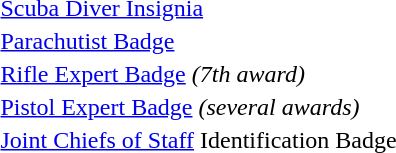<table>
<tr>
<td></td>
<td><a href='#'>Scuba Diver Insignia</a></td>
</tr>
<tr>
<td></td>
<td><a href='#'>Parachutist Badge</a></td>
</tr>
<tr>
<td></td>
<td><a href='#'>Rifle Expert Badge</a> <em>(7th award)</em></td>
</tr>
<tr>
<td></td>
<td><a href='#'>Pistol Expert Badge</a> <em>(several awards)</em></td>
</tr>
<tr>
<td></td>
<td><a href='#'>Joint Chiefs of Staff</a> Identification Badge</td>
</tr>
</table>
